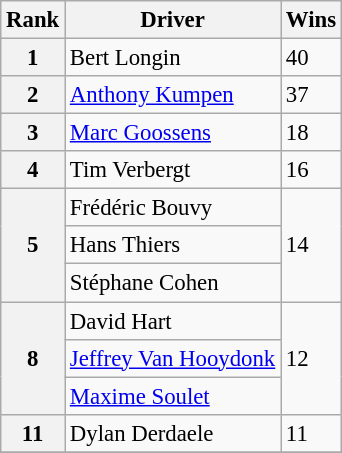<table class="wikitable" style="font-size: 95%;">
<tr>
<th>Rank</th>
<th>Driver</th>
<th>Wins</th>
</tr>
<tr>
<th>1</th>
<td> Bert Longin</td>
<td>40</td>
</tr>
<tr>
<th>2</th>
<td> <a href='#'>Anthony Kumpen</a></td>
<td>37</td>
</tr>
<tr>
<th>3</th>
<td> <a href='#'>Marc Goossens</a></td>
<td>18</td>
</tr>
<tr>
<th>4</th>
<td> Tim Verbergt</td>
<td>16</td>
</tr>
<tr>
<th rowspan="3">5</th>
<td> Frédéric Bouvy</td>
<td rowspan="3">14</td>
</tr>
<tr>
<td> Hans Thiers</td>
</tr>
<tr>
<td> Stéphane Cohen</td>
</tr>
<tr>
<th rowspan="3">8</th>
<td> David Hart</td>
<td rowspan="3">12</td>
</tr>
<tr>
<td> <a href='#'>Jeffrey Van Hooydonk</a></td>
</tr>
<tr>
<td> <a href='#'>Maxime Soulet</a></td>
</tr>
<tr>
<th>11</th>
<td> Dylan Derdaele</td>
<td>11</td>
</tr>
<tr>
</tr>
</table>
